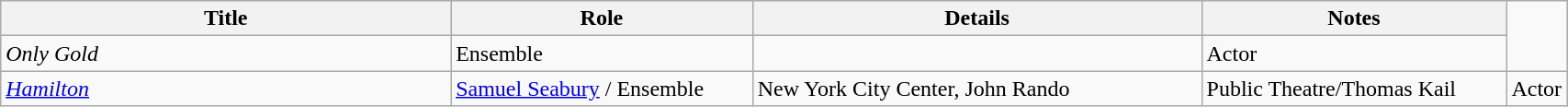<table class="wikitable" style="width: 90%;">
<tr>
<th style="width: 30%;">Title</th>
<th style="width: 20%;">Role</th>
<th style="width: 30%;">Details</th>
<th style="width: 20%;">Notes</th>
</tr>
<tr>
<td><em>Only Gold</em></td>
<td>Ensemble</td>
<td></td>
<td>Actor</td>
</tr>
<tr>
<td><em><a href='#'>Hamilton</a></em></td>
<td><a href='#'>Samuel Seabury</a> / Ensemble</td>
<td>New York City Center, John Rando</td>
<td>Public Theatre/Thomas Kail</td>
<td>Actor</td>
</tr>
</table>
